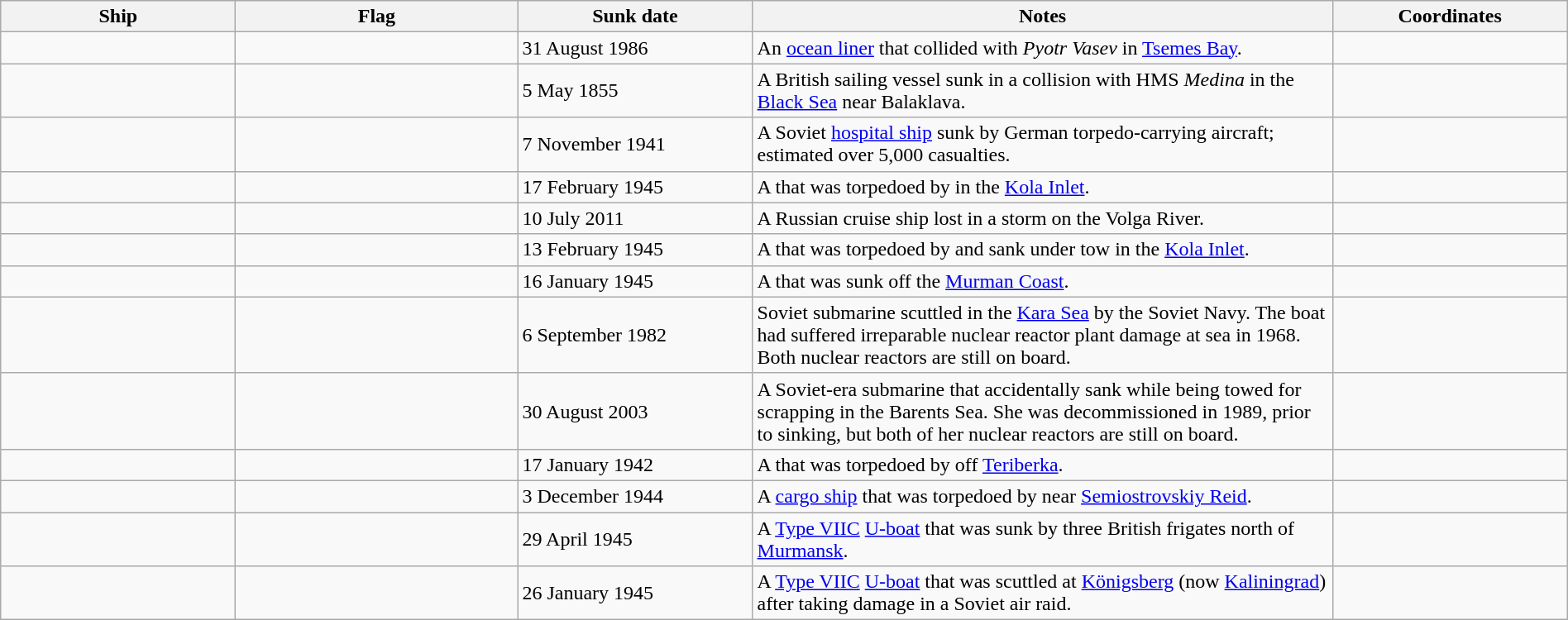<table class=wikitable | style = "width:100%">
<tr>
<th style="width:15%">Ship</th>
<th style="width:18%">Flag</th>
<th style="width:15%">Sunk date</th>
<th style="width:37%">Notes</th>
<th style="width:15%">Coordinates</th>
</tr>
<tr>
<td></td>
<td></td>
<td>31 August 1986</td>
<td>An <a href='#'>ocean liner</a> that collided with <em>Pyotr Vasev</em> in <a href='#'>Tsemes Bay</a>.</td>
<td></td>
</tr>
<tr>
<td></td>
<td></td>
<td>5 May 1855</td>
<td>A British sailing vessel sunk in a collision with HMS <em>Medina</em> in the <a href='#'>Black Sea</a> near Balaklava.</td>
<td></td>
</tr>
<tr>
<td></td>
<td></td>
<td>7 November 1941</td>
<td>A Soviet <a href='#'>hospital ship</a> sunk by German torpedo-carrying aircraft; estimated over 5,000 casualties.</td>
<td></td>
</tr>
<tr>
<td></td>
<td></td>
<td>17 February 1945</td>
<td>A  that was torpedoed by  in the <a href='#'>Kola Inlet</a>.</td>
<td></td>
</tr>
<tr>
<td></td>
<td></td>
<td>10 July 2011</td>
<td>A Russian cruise ship lost in a storm on the Volga River.</td>
<td></td>
</tr>
<tr>
<td></td>
<td></td>
<td>13 February 1945</td>
<td>A  that was torpedoed by  and sank under tow in the <a href='#'>Kola Inlet</a>.</td>
<td></td>
</tr>
<tr>
<td></td>
<td></td>
<td>16 January 1945</td>
<td>A  that was sunk off the <a href='#'>Murman Coast</a>.</td>
<td></td>
</tr>
<tr>
<td></td>
<td></td>
<td>6 September 1982</td>
<td>Soviet submarine scuttled in the <a href='#'>Kara Sea</a> by the Soviet Navy. The boat had suffered irreparable nuclear reactor plant damage at sea in 1968. Both nuclear reactors are still on board.</td>
<td></td>
</tr>
<tr>
<td></td>
<td></td>
<td>30 August 2003</td>
<td>A Soviet-era submarine that accidentally sank while being towed for scrapping in the Barents Sea. She was decommissioned in 1989, prior to sinking, but both of her nuclear reactors are still on board.</td>
<td></td>
</tr>
<tr>
<td></td>
<td></td>
<td>17 January 1942</td>
<td>A  that was torpedoed by  off <a href='#'>Teriberka</a>.</td>
<td></td>
</tr>
<tr>
<td></td>
<td></td>
<td>3 December 1944</td>
<td>A <a href='#'>cargo ship</a> that was torpedoed by  near <a href='#'>Semiostrovskiy Reid</a>.</td>
<td></td>
</tr>
<tr>
<td></td>
<td></td>
<td>29 April 1945</td>
<td>A <a href='#'>Type VIIC</a> <a href='#'>U-boat</a> that was sunk by three British frigates north of <a href='#'>Murmansk</a>.</td>
<td></td>
</tr>
<tr>
<td></td>
<td></td>
<td>26 January 1945</td>
<td>A <a href='#'>Type VIIC</a> <a href='#'>U-boat</a> that was scuttled at <a href='#'>Königsberg</a> (now <a href='#'>Kaliningrad</a>) after taking damage in a Soviet air raid.</td>
<td></td>
</tr>
</table>
